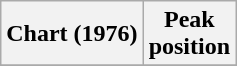<table class="wikitable sortable">
<tr>
<th align="left">Chart (1976)</th>
<th align="center">Peak<br>position</th>
</tr>
<tr>
</tr>
</table>
